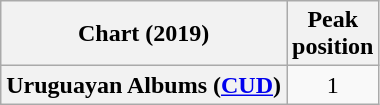<table class="wikitable sortable plainrowheaders" style="text-align:center">
<tr>
<th scope="col">Chart (2019)</th>
<th scope="col">Peak<br>position</th>
</tr>
<tr>
<th scope="row">Uruguayan Albums (<a href='#'>CUD</a>)</th>
<td>1</td>
</tr>
</table>
